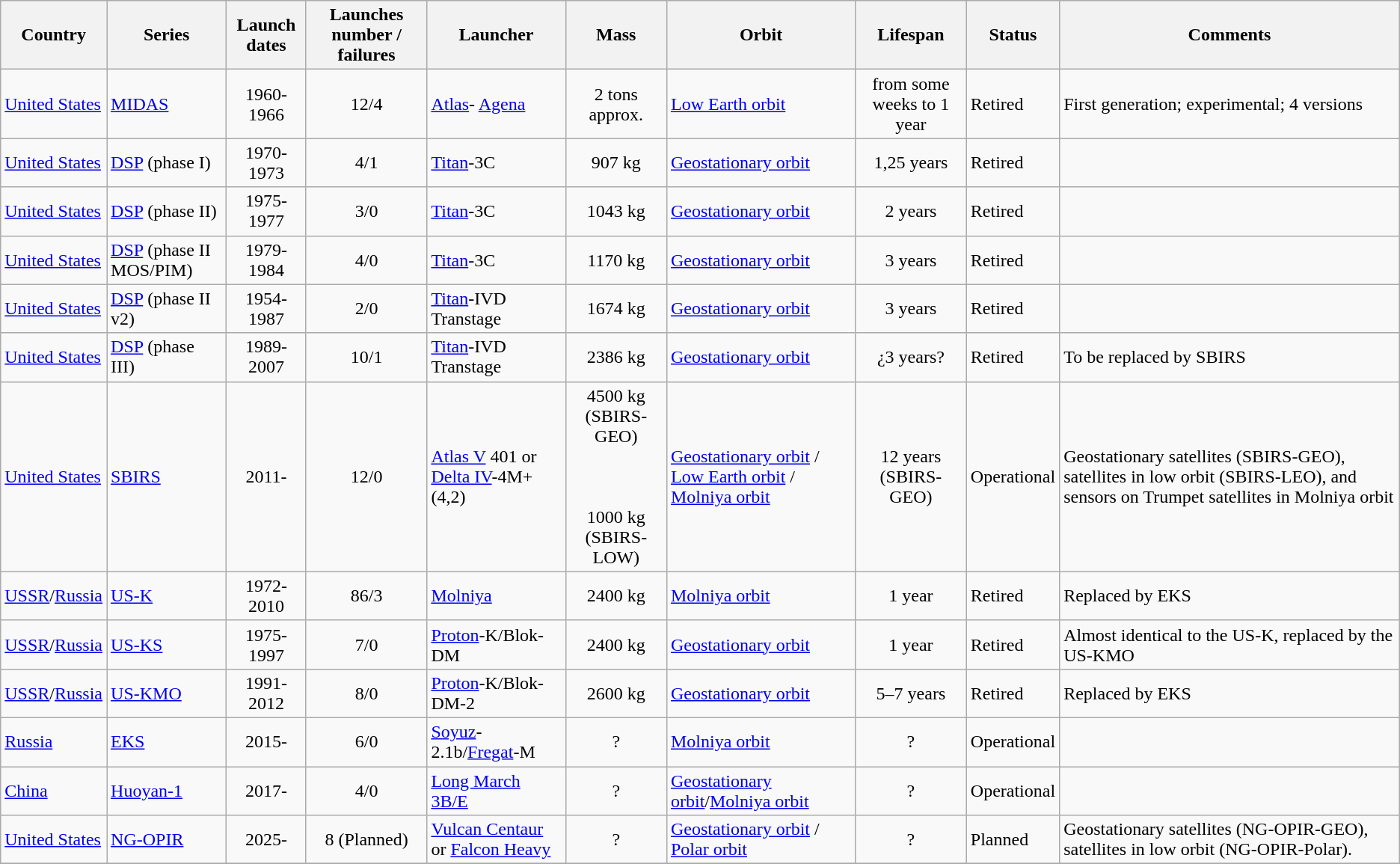<table class="wikitable alternance">
<tr>
<th scope="col">Country</th>
<th scope="col">Series</th>
<th scope="col">Launch dates</th>
<th scope="col">Launches number / failures</th>
<th scope="col">Launcher</th>
<th scope="col">Mass</th>
<th scope="col">Orbit</th>
<th scope="col">Lifespan</th>
<th scope="col">Status</th>
<th scope="col">Comments</th>
</tr>
<tr>
<td><a href='#'>United States</a></td>
<td><a href='#'>MIDAS</a></td>
<td align="center">1960-1966</td>
<td align="center">12/4</td>
<td><a href='#'>Atlas</a>- <a href='#'>Agena</a></td>
<td align="center">2 tons approx.</td>
<td><a href='#'>Low Earth orbit</a></td>
<td align="center">from some weeks to 1 year</td>
<td>Retired</td>
<td>First generation; experimental; 4 versions</td>
</tr>
<tr>
<td><a href='#'>United States</a></td>
<td><a href='#'>DSP</a> (phase I)</td>
<td align="center">1970-1973</td>
<td align="center">4/1</td>
<td><a href='#'>Titan</a>-3C</td>
<td align="center">907 kg</td>
<td><a href='#'>Geostationary orbit</a></td>
<td align="center">1,25 years</td>
<td>Retired</td>
<td></td>
</tr>
<tr>
<td><a href='#'>United States</a></td>
<td><a href='#'>DSP</a> (phase II)</td>
<td align="center">1975-1977</td>
<td align="center">3/0</td>
<td><a href='#'>Titan</a>-3C</td>
<td align="center">1043 kg</td>
<td><a href='#'>Geostationary orbit</a></td>
<td align="center">2 years</td>
<td>Retired</td>
<td></td>
</tr>
<tr>
<td><a href='#'>United States</a></td>
<td><a href='#'>DSP</a> (phase II MOS/PIM)</td>
<td align="center">1979-1984</td>
<td align="center">4/0</td>
<td><a href='#'>Titan</a>-3C</td>
<td align="center">1170 kg</td>
<td><a href='#'>Geostationary orbit</a></td>
<td align="center">3 years</td>
<td>Retired</td>
<td></td>
</tr>
<tr>
<td><a href='#'>United States</a></td>
<td><a href='#'>DSP</a> (phase II v2)</td>
<td align="center">1954-1987</td>
<td align="center">2/0</td>
<td><a href='#'>Titan</a>-IVD Transtage</td>
<td align="center">1674 kg</td>
<td><a href='#'>Geostationary orbit</a></td>
<td align="center">3 years</td>
<td>Retired</td>
<td></td>
</tr>
<tr>
<td><a href='#'>United States</a></td>
<td><a href='#'>DSP</a> (phase III)</td>
<td align="center">1989-2007</td>
<td align="center">10/1</td>
<td><a href='#'>Titan</a>-IVD Transtage</td>
<td align="center">2386 kg</td>
<td><a href='#'>Geostationary orbit</a></td>
<td align="center">¿3 years?</td>
<td>Retired</td>
<td>To be replaced by SBIRS</td>
</tr>
<tr>
<td><a href='#'>United States</a></td>
<td><a href='#'>SBIRS</a></td>
<td align="center">2011-</td>
<td align="center">12/0</td>
<td><a href='#'>Atlas V</a> 401 or<br><a href='#'>Delta IV</a>-4M+(4,2)</td>
<td align="center">4500 kg (SBIRS-GEO) <br><br><br><br> 1000 kg (SBIRS-LOW)</td>
<td><a href='#'>Geostationary orbit</a> / <a href='#'>Low Earth orbit</a> / <a href='#'>Molniya orbit</a></td>
<td align="center">12 years (SBIRS-GEO)</td>
<td>Operational</td>
<td>Geostationary satellites (SBIRS-GEO), satellites in low orbit (SBIRS-LEO), and sensors on Trumpet satellites in Molniya orbit</td>
</tr>
<tr>
<td><a href='#'>USSR</a>/<a href='#'>Russia</a></td>
<td><a href='#'>US-K</a></td>
<td align="center">1972-2010</td>
<td align="center">86/3</td>
<td><a href='#'>Molniya</a></td>
<td align="center">2400 kg</td>
<td><a href='#'>Molniya orbit</a></td>
<td align="center">1 year</td>
<td>Retired</td>
<td>Replaced by EKS</td>
</tr>
<tr>
<td><a href='#'>USSR</a>/<a href='#'>Russia</a></td>
<td><a href='#'>US-KS</a></td>
<td align="center">1975-1997</td>
<td align="center">7/0</td>
<td><a href='#'>Proton</a>-K/Blok-DM</td>
<td align="center">2400 kg</td>
<td><a href='#'>Geostationary orbit</a></td>
<td align="center">1 year</td>
<td>Retired</td>
<td>Almost identical to the US-K, replaced by the US-KMO</td>
</tr>
<tr>
<td><a href='#'>USSR</a>/<a href='#'>Russia</a></td>
<td><a href='#'>US-KMO</a></td>
<td align="center">1991-2012</td>
<td align="center">8/0</td>
<td><a href='#'>Proton</a>-K/Blok-DM-2</td>
<td align="center">2600 kg</td>
<td><a href='#'>Geostationary orbit</a></td>
<td align="center">5–7 years</td>
<td>Retired</td>
<td>Replaced by EKS</td>
</tr>
<tr>
<td><a href='#'>Russia</a></td>
<td><a href='#'>EKS</a></td>
<td align="center">2015-</td>
<td align="center">6/0</td>
<td><a href='#'>Soyuz</a>-2.1b/<a href='#'>Fregat</a>-M</td>
<td align="center">?</td>
<td><a href='#'>Molniya orbit</a></td>
<td align="center">?</td>
<td>Operational</td>
<td></td>
</tr>
<tr>
<td><a href='#'>China</a></td>
<td><a href='#'>Huoyan-1</a></td>
<td align="center">2017-</td>
<td align="center">4/0</td>
<td><a href='#'>Long March 3B/E</a></td>
<td align="center">?</td>
<td><a href='#'>Geostationary orbit</a>/<a href='#'>Molniya orbit</a></td>
<td align="center">?</td>
<td>Operational</td>
<td></td>
</tr>
<tr>
<td><a href='#'>United States</a></td>
<td><a href='#'>NG-OPIR</a></td>
<td align="center">2025-</td>
<td align="center">8 (Planned)</td>
<td><a href='#'>Vulcan Centaur</a> or <a href='#'>Falcon Heavy</a></td>
<td align="center">?</td>
<td><a href='#'>Geostationary orbit</a> / <a href='#'>Polar orbit</a></td>
<td align="center">?</td>
<td>Planned</td>
<td>Geostationary satellites (NG-OPIR-GEO), satellites in low orbit (NG-OPIR-Polar).</td>
</tr>
<tr>
</tr>
</table>
